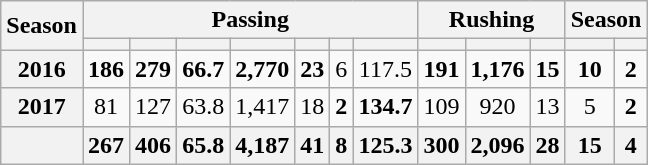<table class=wikitable style="text-align:center;">
<tr>
<th rowspan="2">Season</th>
<th colspan="7">Passing</th>
<th colspan="3">Rushing</th>
<th colspan="2">Season</th>
</tr>
<tr>
<th></th>
<th></th>
<th></th>
<th></th>
<th></th>
<th></th>
<th></th>
<th></th>
<th></th>
<th></th>
<th></th>
<th></th>
</tr>
<tr>
<th>2016</th>
<td><strong>186</strong></td>
<td><strong>279</strong></td>
<td><strong>66.7</strong></td>
<td><strong>2,770</strong></td>
<td><strong>23</strong></td>
<td>6</td>
<td>117.5</td>
<td><strong>191</strong></td>
<td><strong>1,176</strong></td>
<td><strong>15</strong></td>
<td><strong>10</strong></td>
<td><strong>2</strong></td>
</tr>
<tr>
<th>2017</th>
<td>81</td>
<td>127</td>
<td>63.8</td>
<td>1,417</td>
<td>18</td>
<td><strong>2</strong></td>
<td><strong>134.7</strong></td>
<td>109</td>
<td>920</td>
<td>13</td>
<td>5</td>
<td><strong>2</strong></td>
</tr>
<tr>
<th></th>
<th>267</th>
<th>406</th>
<th>65.8</th>
<th>4,187</th>
<th>41</th>
<th>8</th>
<th>125.3</th>
<th>300</th>
<th>2,096</th>
<th>28</th>
<th>15</th>
<th>4</th>
</tr>
</table>
